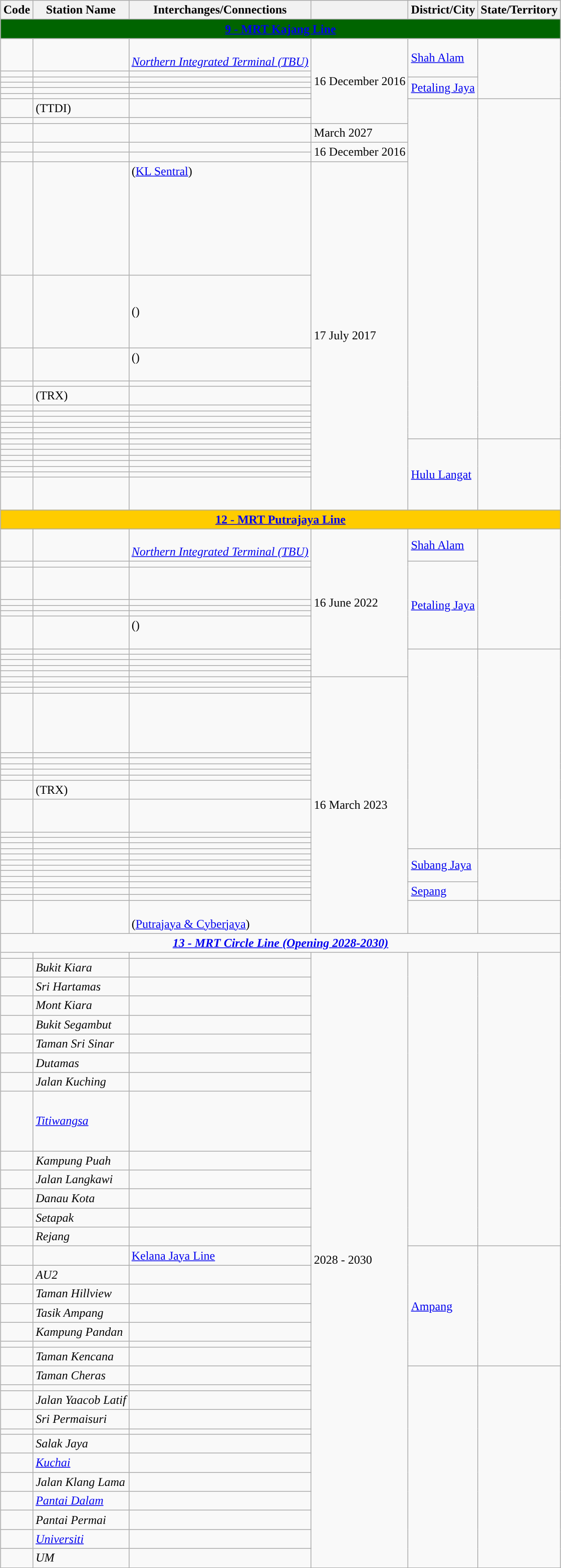<table class="wikitable" style="margin: 1em auto 1em auto;">
<tr>
<th>Code</th>
<th>Station Name</th>
<th>Interchanges/Connections</th>
<th></th>
<th>District/City</th>
<th>State/Territory</th>
</tr>
<tr bgcolor="#006400">
<td colspan="6" align="center"><strong><a href='#'><span>9 - MRT Kajang Line</span></a></strong></td>
</tr>
<tr>
<td></td>
<td></td>
<td> <br> <em><a href='#'>Northern Integrated Terminal (TBU)</a></em></td>
<td rowspan="8">16 December 2016</td>
<td rowspan="2"><a href='#'>Shah Alam</a></td>
<td rowspan="6"></td>
</tr>
<tr>
<td></td>
<td></td>
<td></td>
</tr>
<tr>
<td></td>
<td></td>
<td></td>
<td rowspan="4"><a href='#'>Petaling Jaya</a></td>
</tr>
<tr>
<td></td>
<td></td>
<td></td>
</tr>
<tr>
<td></td>
<td></td>
<td></td>
</tr>
<tr>
<td></td>
<td></td>
<td> </td>
</tr>
<tr>
<td></td>
<td> (TTDI)</td>
<td></td>
<td rowspan="16"></td>
<td rowspan="16"></td>
</tr>
<tr>
<td></td>
<td></td>
<td></td>
</tr>
<tr>
<td></td>
<td><em></em></td>
<td> </td>
<td>March 2027</td>
</tr>
<tr>
<td></td>
<td></td>
<td></td>
<td rowspan="2">16 December 2016</td>
</tr>
<tr>
<td></td>
<td></td>
<td></td>
</tr>
<tr>
<td></td>
<td></td>
<td> (<a href='#'>KL Sentral</a>)<br><br><br><br><br><br><br><br> </td>
<td rowspan="19">17 July 2017</td>
</tr>
<tr>
<td></td>
<td></td>
<td> <br><br> ()<br><br><br> </td>
</tr>
<tr>
<td></td>
<td></td>
<td> ()<br>  <br> </td>
</tr>
<tr>
<td></td>
<td></td>
<td> </td>
</tr>
<tr>
<td></td>
<td> (TRX)</td>
<td> </td>
</tr>
<tr>
<td></td>
<td></td>
<td></td>
</tr>
<tr>
<td></td>
<td></td>
<td> </td>
</tr>
<tr>
<td></td>
<td></td>
<td></td>
</tr>
<tr>
<td></td>
<td></td>
<td> </td>
</tr>
<tr>
<td></td>
<td></td>
<td></td>
</tr>
<tr>
<td></td>
<td></td>
<td></td>
</tr>
<tr>
<td></td>
<td></td>
<td></td>
<td rowspan="8"><a href='#'>Hulu Langat</a></td>
<td rowspan="8"></td>
</tr>
<tr>
<td></td>
<td></td>
<td></td>
</tr>
<tr>
<td></td>
<td></td>
<td></td>
</tr>
<tr>
<td></td>
<td></td>
<td></td>
</tr>
<tr>
<td></td>
<td></td>
<td></td>
</tr>
<tr>
<td></td>
<td></td>
<td></td>
</tr>
<tr>
<td></td>
<td></td>
<td></td>
</tr>
<tr>
<td></td>
<td></td>
<td><br><br> </td>
</tr>
<tr bgcolor="#ffcc00">
<td colspan="6" align="center"><strong><a href='#'><span>12 - MRT Putrajaya Line</span></a></strong></td>
</tr>
<tr>
<td></td>
<td></td>
<td> <br> <em><a href='#'>Northern Integrated Terminal (TBU)</a></em></td>
<td rowspan="12">16 June 2022</td>
<td><a href='#'>Shah Alam</a></td>
<td rowspan="7"></td>
</tr>
<tr>
<td></td>
<td></td>
<td></td>
<td rowspan="6"><a href='#'>Petaling Jaya</a></td>
</tr>
<tr>
<td></td>
<td></td>
<td><br><br> </td>
</tr>
<tr>
<td></td>
<td></td>
<td></td>
</tr>
<tr>
<td></td>
<td></td>
<td></td>
</tr>
<tr>
<td></td>
<td></td>
<td></td>
</tr>
<tr>
<td></td>
<td></td>
<td> ()<br><br> </td>
</tr>
<tr>
<td></td>
<td></td>
<td></td>
<td rowspan="19"></td>
<td rowspan="19"></td>
</tr>
<tr>
<td></td>
<td></td>
<td></td>
</tr>
<tr>
<td></td>
<td></td>
<td></td>
</tr>
<tr>
<td></td>
<td></td>
<td></td>
</tr>
<tr>
<td></td>
<td></td>
<td> </td>
</tr>
<tr>
<td></td>
<td></td>
<td></td>
<td rowspan="24">16 March 2023</td>
</tr>
<tr>
<td></td>
<td></td>
<td></td>
</tr>
<tr>
<td></td>
<td></td>
<td></td>
</tr>
<tr>
<td></td>
<td></td>
<td><br><br><br><br></td>
</tr>
<tr>
<td></td>
<td></td>
<td></td>
</tr>
<tr>
<td></td>
<td></td>
<td></td>
</tr>
<tr>
<td></td>
<td></td>
<td> </td>
</tr>
<tr>
<td></td>
<td></td>
<td></td>
</tr>
<tr>
<td></td>
<td></td>
<td></td>
</tr>
<tr>
<td></td>
<td> (TRX)</td>
<td> </td>
</tr>
<tr>
<td></td>
<td></td>
<td><br><br></td>
</tr>
<tr>
<td></td>
<td></td>
<td> </td>
</tr>
<tr>
<td></td>
<td></td>
<td></td>
</tr>
<tr>
<td></td>
<td></td>
<td> </td>
</tr>
<tr>
<td></td>
<td></td>
<td></td>
<td rowspan="6"><a href='#'>Subang Jaya</a></td>
<td rowspan="9"></td>
</tr>
<tr>
<td></td>
<td></td>
<td></td>
</tr>
<tr>
<td></td>
<td></td>
<td></td>
</tr>
<tr>
<td></td>
<td></td>
<td></td>
</tr>
<tr>
<td></td>
<td></td>
<td></td>
</tr>
<tr>
<td></td>
<td></td>
<td></td>
</tr>
<tr>
<td></td>
<td></td>
<td></td>
<td rowspan="3"><a href='#'>Sepang</a></td>
</tr>
<tr>
<td></td>
<td></td>
<td></td>
</tr>
<tr>
<td></td>
<td></td>
<td></td>
</tr>
<tr>
<td></td>
<td></td>
<td><br> (<a href='#'>Putrajaya & Cyberjaya</a>)</td>
<td></td>
<td></td>
</tr>
<tr>
<td colspan="6" align="center"><strong><a href='#'><span><em>13 - MRT Circle Line</em> <em>(Opening 2028-2030)</em></span></a><span><em></em></span></strong></td>
</tr>
<tr>
<td></td>
<td><em></em></td>
<td> </td>
<td rowspan="33">2028 - 2030</td>
<td rowspan="14"></td>
<td rowspan="14"></td>
</tr>
<tr>
<td></td>
<td><em>Bukit Kiara</em></td>
<td></td>
</tr>
<tr>
<td></td>
<td><em>Sri Hartamas</em></td>
<td></td>
</tr>
<tr>
<td></td>
<td><em>Mont Kiara</em></td>
<td></td>
</tr>
<tr>
<td></td>
<td><em>Bukit Segambut</em></td>
<td></td>
</tr>
<tr>
<td></td>
<td><em>Taman Sri Sinar</em></td>
<td></td>
</tr>
<tr>
<td></td>
<td><em>Dutamas</em></td>
<td></td>
</tr>
<tr>
<td></td>
<td><em>Jalan Kuching</em></td>
<td><em> </em></td>
</tr>
<tr>
<td></td>
<td><a href='#'><em>Titiwangsa</em></a></td>
<td><br><br><br><br></td>
</tr>
<tr>
<td></td>
<td><em>Kampung Puah</em></td>
<td></td>
</tr>
<tr>
<td></td>
<td><em>Jalan Langkawi</em></td>
<td></td>
</tr>
<tr>
<td></td>
<td><em>Danau Kota</em></td>
<td></td>
</tr>
<tr>
<td></td>
<td><em>Setapak</em></td>
<td></td>
</tr>
<tr>
<td></td>
<td><em>Rejang</em></td>
<td></td>
</tr>
<tr>
<td></td>
<td><em></em></td>
<td>  <a href='#'>Kelana Jaya Line</a></td>
<td rowspan="7"><a href='#'>Ampang</a></td>
<td rowspan="7"></td>
</tr>
<tr>
<td></td>
<td><em>AU2</em></td>
<td></td>
</tr>
<tr>
<td></td>
<td><em>Taman Hillview</em></td>
<td></td>
</tr>
<tr>
<td></td>
<td><em>Tasik Ampang</em></td>
<td></td>
</tr>
<tr>
<td></td>
<td><em>Kampung Pandan</em></td>
<td></td>
</tr>
<tr>
<td></td>
<td><em></em></td>
<td> </td>
</tr>
<tr>
<td></td>
<td><em>Taman Kencana</em></td>
<td></td>
</tr>
<tr>
<td></td>
<td><em>Taman Cheras</em></td>
<td></td>
<td rowspan="12"></td>
<td rowspan="12"></td>
</tr>
<tr>
<td></td>
<td><em></em></td>
<td> </td>
</tr>
<tr>
<td></td>
<td><em>Jalan Yaacob Latif</em></td>
<td></td>
</tr>
<tr>
<td></td>
<td><em>Sri Permaisuri</em></td>
<td></td>
</tr>
<tr>
<td></td>
<td><em></em></td>
<td> </td>
</tr>
<tr>
<td></td>
<td><em>Salak Jaya</em></td>
<td></td>
</tr>
<tr>
<td></td>
<td><a href='#'><em>Kuchai</em></a></td>
<td> </td>
</tr>
<tr>
<td></td>
<td><em>Jalan Klang Lama</em></td>
<td></td>
</tr>
<tr>
<td></td>
<td><a href='#'><em>Pantai Dalam</em></a></td>
<td> </td>
</tr>
<tr>
<td></td>
<td><em>Pantai Permai</em></td>
<td></td>
</tr>
<tr>
<td></td>
<td><a href='#'><em>Universiti</em></a></td>
<td> </td>
</tr>
<tr>
<td></td>
<td><em>UM</em></td>
<td></td>
</tr>
</table>
